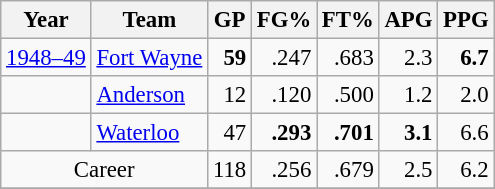<table class="wikitable sortable" style="font-size:95%; text-align:right;">
<tr>
<th>Year</th>
<th>Team</th>
<th>GP</th>
<th>FG%</th>
<th>FT%</th>
<th>APG</th>
<th>PPG</th>
</tr>
<tr>
<td style="text-align:left;"><a href='#'>1948–49</a></td>
<td style="text-align:left;"><a href='#'>Fort Wayne</a></td>
<td><strong>59</strong></td>
<td>.247</td>
<td>.683</td>
<td>2.3</td>
<td><strong>6.7</strong></td>
</tr>
<tr>
<td style="text-align:left;"></td>
<td style="text-align:left;"><a href='#'>Anderson</a></td>
<td>12</td>
<td>.120</td>
<td>.500</td>
<td>1.2</td>
<td>2.0</td>
</tr>
<tr>
<td style="text-align:left;"></td>
<td style="text-align:left;"><a href='#'>Waterloo</a></td>
<td>47</td>
<td><strong>.293</strong></td>
<td><strong>.701</strong></td>
<td><strong>3.1</strong></td>
<td>6.6</td>
</tr>
<tr>
<td style="text-align:center;" colspan="2">Career</td>
<td>118</td>
<td>.256</td>
<td>.679</td>
<td>2.5</td>
<td>6.2</td>
</tr>
<tr>
</tr>
</table>
